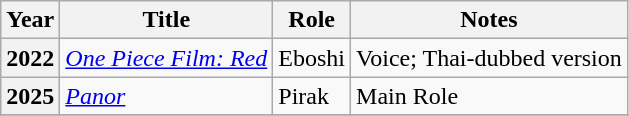<table class="wikitable plainrowheaders sortable">
<tr>
<th scope="col">Year</th>
<th scope="col">Title</th>
<th scope="col">Role</th>
<th class="unsortable">Notes</th>
</tr>
<tr>
<th scope="row">2022</th>
<td><em><a href='#'>One Piece Film: Red</a></em></td>
<td>Eboshi</td>
<td>Voice; Thai-dubbed version</td>
</tr>
<tr>
<th scope="row">2025</th>
<td><em><a href='#'>Panor</a></em></td>
<td>Pirak</td>
<td>Main Role</td>
</tr>
<tr>
</tr>
</table>
